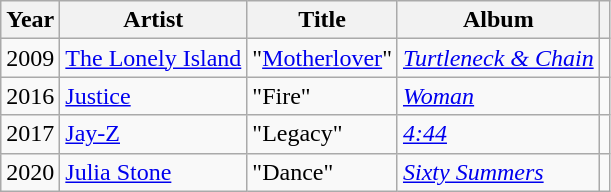<table class="wikitable unsortable">
<tr>
<th>Year</th>
<th>Artist</th>
<th>Title</th>
<th>Album</th>
<th scope="col" class="unsortable"></th>
</tr>
<tr>
<td>2009</td>
<td><a href='#'>The Lonely Island</a></td>
<td>"<a href='#'>Motherlover</a>"</td>
<td><em><a href='#'>Turtleneck & Chain</a></em></td>
<td></td>
</tr>
<tr>
<td>2016</td>
<td><a href='#'>Justice</a></td>
<td>"Fire"</td>
<td><em><a href='#'>Woman</a></em></td>
<td></td>
</tr>
<tr>
<td>2017</td>
<td><a href='#'>Jay-Z</a></td>
<td>"Legacy"</td>
<td><em><a href='#'>4:44</a></em></td>
<td></td>
</tr>
<tr>
<td>2020</td>
<td><a href='#'>Julia Stone</a></td>
<td>"Dance"</td>
<td><em><a href='#'>Sixty Summers</a></em></td>
<td></td>
</tr>
</table>
